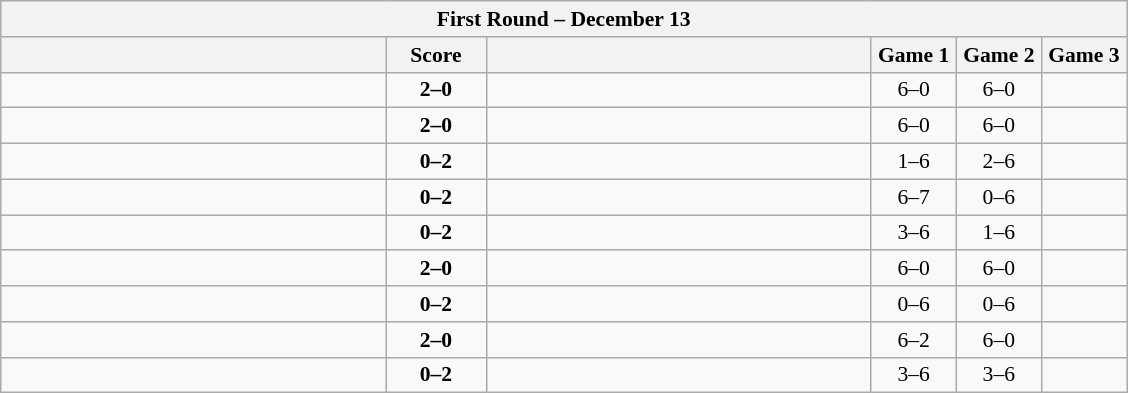<table class="wikitable" style="text-align: center; font-size:90% ">
<tr>
<th colspan=6>First Round – December 13</th>
</tr>
<tr>
<th align="right" width="250"></th>
<th width="60">Score</th>
<th align="left" width="250"></th>
<th width="50">Game 1</th>
<th width="50">Game 2</th>
<th width="50">Game 3</th>
</tr>
<tr>
<td align=left><strong></strong></td>
<td align=center><strong>2–0</strong></td>
<td align=left></td>
<td>6–0</td>
<td>6–0</td>
<td></td>
</tr>
<tr>
<td align=left><strong></strong></td>
<td align=center><strong>2–0</strong></td>
<td align=left></td>
<td>6–0</td>
<td>6–0</td>
<td></td>
</tr>
<tr>
<td align=left></td>
<td align=center><strong>0–2</strong></td>
<td align=left><strong></strong></td>
<td>1–6</td>
<td>2–6</td>
<td></td>
</tr>
<tr>
<td align=left></td>
<td align=center><strong>0–2</strong></td>
<td align=left><strong></strong></td>
<td>6–7</td>
<td>0–6</td>
<td></td>
</tr>
<tr>
<td align=left></td>
<td align=center><strong>0–2</strong></td>
<td align=left><strong></strong></td>
<td>3–6</td>
<td>1–6</td>
<td></td>
</tr>
<tr>
<td align=left><strong></strong></td>
<td align=center><strong>2–0</strong></td>
<td align=left></td>
<td>6–0</td>
<td>6–0</td>
<td></td>
</tr>
<tr>
<td align=left></td>
<td align=center><strong>0–2</strong></td>
<td align=left><strong></strong></td>
<td>0–6</td>
<td>0–6</td>
<td></td>
</tr>
<tr>
<td align=left><strong></strong></td>
<td align=center><strong>2–0</strong></td>
<td align=left></td>
<td>6–2</td>
<td>6–0</td>
<td></td>
</tr>
<tr>
<td align=left></td>
<td align=center><strong>0–2</strong></td>
<td align=left><strong></strong></td>
<td>3–6</td>
<td>3–6</td>
<td></td>
</tr>
</table>
